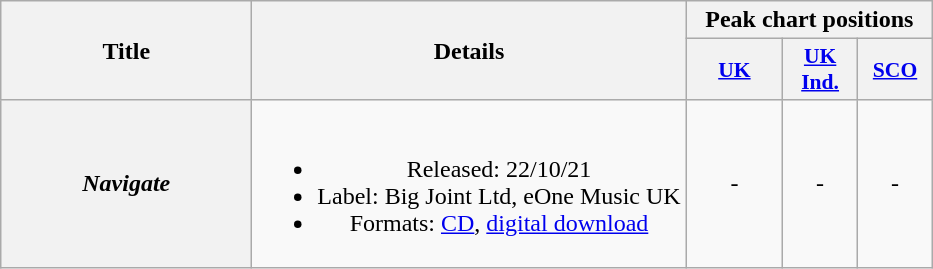<table class="wikitable plainrowheaders" style="text-align:center;">
<tr>
<th scope="col" rowspan="2" style="width:10em;">Title</th>
<th scope="col" rowspan="2">Details</th>
<th scope="col" colspan="3">Peak chart positions</th>
</tr>
<tr>
<th scope="col" style="width:4em;font-size:90%;"><a href='#'>UK</a></th>
<th scope="col" style="width:3em;font-size:90%;"><a href='#'>UK Ind.</a></th>
<th scope="col" style="width:3em;font-size:90%;"><a href='#'>SCO</a></th>
</tr>
<tr>
<th scope="row"><em>Navigate</em></th>
<td><br><ul><li>Released: 22/10/21</li><li>Label: Big Joint Ltd, eOne Music UK</li><li>Formats: <a href='#'>CD</a>, <a href='#'>digital download</a></li></ul></td>
<td>-</td>
<td>-</td>
<td>-</td>
</tr>
</table>
